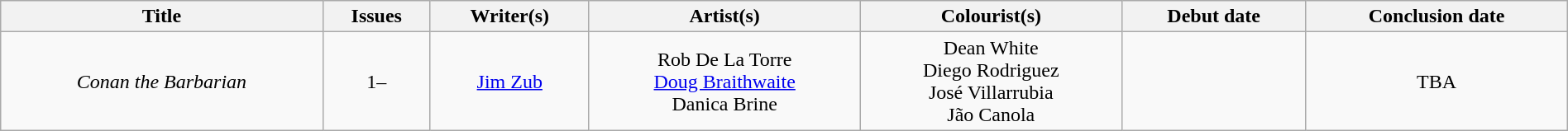<table class="wikitable" width="100%" style="text-align: center;">
<tr>
<th scope="col">Title</th>
<th scope="col">Issues</th>
<th scope="col">Writer(s)</th>
<th scope="col">Artist(s)</th>
<th scope="col">Colourist(s)</th>
<th scope="col">Debut date</th>
<th scope="col">Conclusion date</th>
</tr>
<tr>
<td><em>Conan the Barbarian</em></td>
<td>1–</td>
<td><a href='#'>Jim Zub</a></td>
<td>Rob De La Torre<br><a href='#'>Doug Braithwaite</a><br>Danica Brine</td>
<td>Dean White<br>Diego Rodriguez<br>José Villarrubia<br>Jão Canola</td>
<td></td>
<td>TBA</td>
</tr>
</table>
